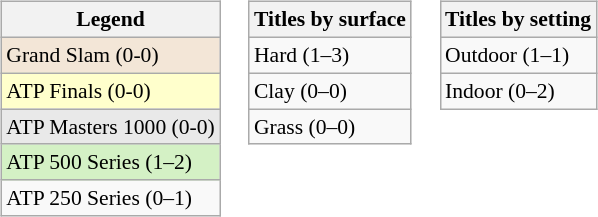<table>
<tr valign="top">
<td><br><table class="wikitable" style=font-size:90%>
<tr>
<th>Legend</th>
</tr>
<tr style="background:#f3e6d7;">
<td>Grand Slam (0-0)</td>
</tr>
<tr style="background:#ffffcc;">
<td>ATP Finals (0-0)</td>
</tr>
<tr style="background:#e9e9e9;">
<td>ATP Masters 1000 (0-0)</td>
</tr>
<tr style="background:#d4f1c5;">
<td>ATP 500 Series (1–2)</td>
</tr>
<tr>
<td>ATP 250 Series (0–1)</td>
</tr>
</table>
</td>
<td><br><table class="wikitable" style=font-size:90%>
<tr>
<th>Titles by surface</th>
</tr>
<tr>
<td>Hard (1–3)</td>
</tr>
<tr>
<td>Clay (0–0)</td>
</tr>
<tr>
<td>Grass (0–0)</td>
</tr>
</table>
</td>
<td><br><table class="wikitable" style=font-size:90%>
<tr>
<th>Titles by setting</th>
</tr>
<tr>
<td>Outdoor (1–1)</td>
</tr>
<tr>
<td>Indoor (0–2)</td>
</tr>
</table>
</td>
</tr>
</table>
